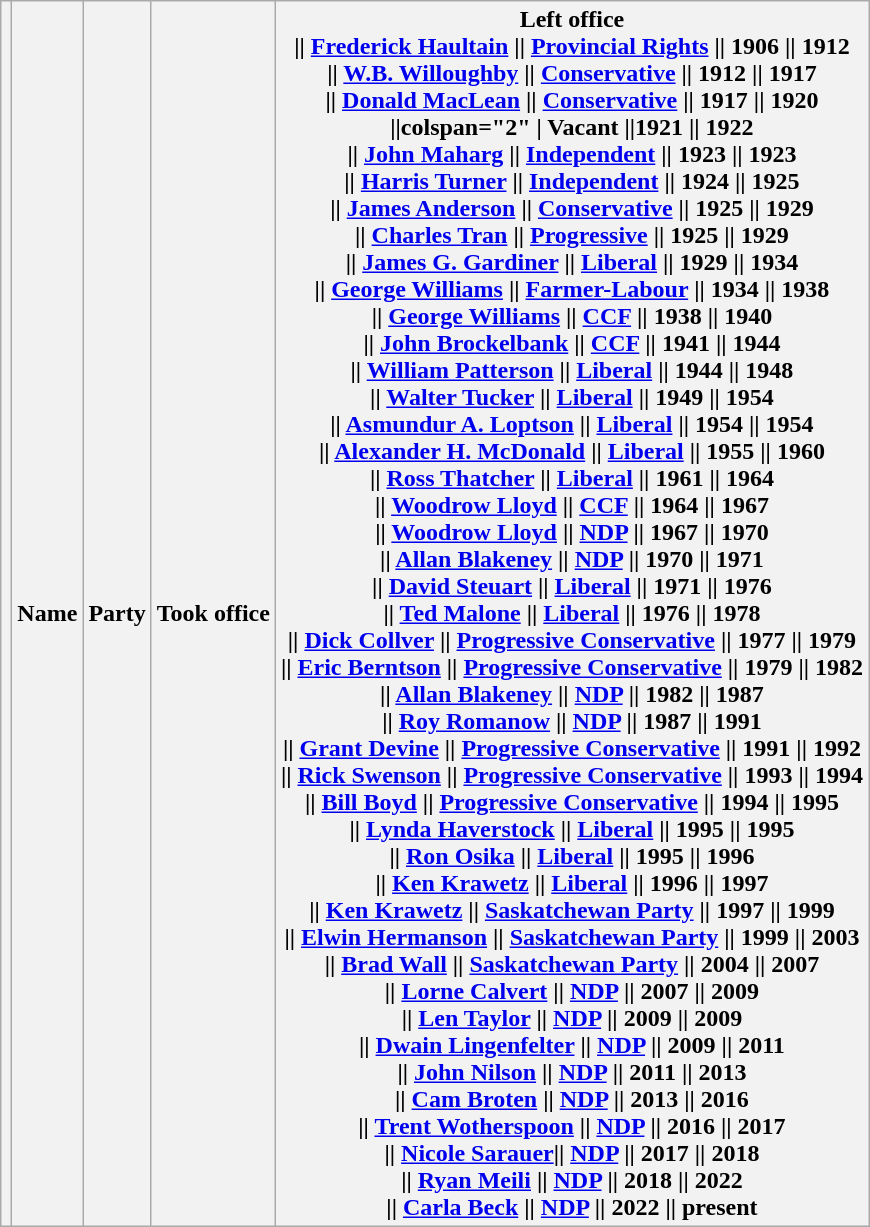<table class=wikitable>
<tr>
<th></th>
<th>Name</th>
<th>Party</th>
<th>Took office</th>
<th>Left office<br> || <a href='#'>Frederick Haultain</a> || <a href='#'>Provincial Rights</a> || 1906 || 1912<br> || <a href='#'>W.B. Willoughby</a> || <a href='#'>Conservative</a> || 1912 || 1917<br> || <a href='#'>Donald MacLean</a> || <a href='#'>Conservative</a> || 1917 || 1920<br> ||colspan="2" | Vacant ||1921 || 1922<br> || <a href='#'>John Maharg</a> || <a href='#'>Independent</a> || 1923 || 1923<br> || <a href='#'>Harris Turner</a> || <a href='#'>Independent</a> || 1924 || 1925<br> || <strong><a href='#'>James Anderson</a></strong> || <a href='#'>Conservative</a> || 1925 || 1929<br> || <a href='#'>Charles Tran</a> || <a href='#'>Progressive</a> || 1925 || 1929<br> || <strong><a href='#'>James G. Gardiner</a></strong> || <a href='#'>Liberal</a> || 1929 || 1934<br> || <a href='#'>George Williams</a> || <a href='#'>Farmer-Labour</a> || 1934 || 1938<br> || <a href='#'>George Williams</a> || <a href='#'>CCF</a> || 1938 || 1940<br> || <a href='#'>John Brockelbank</a> || <a href='#'>CCF</a> || 1941 || 1944<br> || <strong><a href='#'>William Patterson</a></strong> || <a href='#'>Liberal</a> || 1944 || 1948<br> || <a href='#'>Walter Tucker</a> || <a href='#'>Liberal</a> || 1949 || 1954<br> || <a href='#'>Asmundur A. Loptson</a> || <a href='#'>Liberal</a> || 1954 || 1954<br> || <a href='#'>Alexander H. McDonald</a> || <a href='#'>Liberal</a> || 1955 || 1960<br> || <strong><a href='#'>Ross Thatcher</a></strong> || <a href='#'>Liberal</a> || 1961 || 1964<br> ||  <strong><a href='#'>Woodrow Lloyd</a></strong> || <a href='#'>CCF</a> || 1964 || 1967<br> || <strong><a href='#'>Woodrow Lloyd</a></strong> || <a href='#'>NDP</a> || 1967 || 1970<br> || <strong><a href='#'>Allan Blakeney</a></strong> || <a href='#'>NDP</a> || 1970 || 1971<br> || <a href='#'>David Steuart</a> || <a href='#'>Liberal</a> || 1971 || 1976<br> || <a href='#'>Ted Malone</a> || <a href='#'>Liberal</a> || 1976 || 1978<br> || <a href='#'>Dick Collver</a> || <a href='#'>Progressive Conservative</a> || 1977 || 1979<br> || <a href='#'>Eric Berntson</a> || <a href='#'>Progressive Conservative</a> || 1979 || 1982<br> || <strong><a href='#'>Allan Blakeney</a></strong> || <a href='#'>NDP</a> || 1982 || 1987<br> || <strong><a href='#'>Roy Romanow</a></strong> || <a href='#'>NDP</a> || 1987 || 1991<br> || <strong><a href='#'>Grant Devine</a></strong> || <a href='#'>Progressive Conservative</a> || 1991 || 1992<br> || <a href='#'>Rick Swenson</a> || <a href='#'>Progressive Conservative</a> || 1993 || 1994<br> || <a href='#'>Bill Boyd</a> || <a href='#'>Progressive Conservative</a> || 1994 || 1995<br> || <a href='#'>Lynda Haverstock</a> || <a href='#'>Liberal</a> || 1995 || 1995<br> || <a href='#'>Ron Osika</a> || <a href='#'>Liberal</a> || 1995 || 1996<br> || <a href='#'>Ken Krawetz</a> || <a href='#'>Liberal</a> || 1996 || 1997<br> || <a href='#'>Ken Krawetz</a> || <a href='#'>Saskatchewan Party</a> || 1997 || 1999<br> || <a href='#'>Elwin Hermanson</a> || <a href='#'>Saskatchewan Party</a> || 1999 || 2003<br> || <strong><a href='#'>Brad Wall</a></strong> || <a href='#'>Saskatchewan Party</a> || 2004 || 2007<br> || <strong><a href='#'>Lorne Calvert</a></strong> || <a href='#'>NDP</a> || 2007 || 2009<br> || <a href='#'>Len Taylor</a> || <a href='#'>NDP</a> || 2009 || 2009<br> || <a href='#'>Dwain Lingenfelter</a> || <a href='#'>NDP</a> || 2009 || 2011<br> || <a href='#'>John Nilson</a> || <a href='#'>NDP</a> || 2011 || 2013<br> || <a href='#'>Cam Broten</a> || <a href='#'>NDP</a> || 2013 || 2016<br> || <a href='#'>Trent Wotherspoon</a> || <a href='#'>NDP</a> || 2016 || 2017<br> || <a href='#'>Nicole Sarauer</a>|| <a href='#'>NDP</a> || 2017 || 2018<br> || <a href='#'>Ryan Meili</a> || <a href='#'>NDP</a> || 2018 || 2022<br> || <a href='#'>Carla Beck</a> || <a href='#'>NDP</a> || 2022 || present</th>
</tr>
</table>
